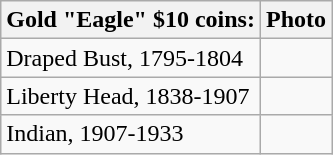<table border="1" class=wikitable>
<tr>
<th>Gold "Eagle" $10 coins:</th>
<th>Photo</th>
</tr>
<tr>
<td>Draped Bust, 1795-1804</td>
<td></td>
</tr>
<tr>
<td>Liberty Head, 1838-1907</td>
<td></td>
</tr>
<tr>
<td>Indian, 1907-1933</td>
<td></td>
</tr>
</table>
